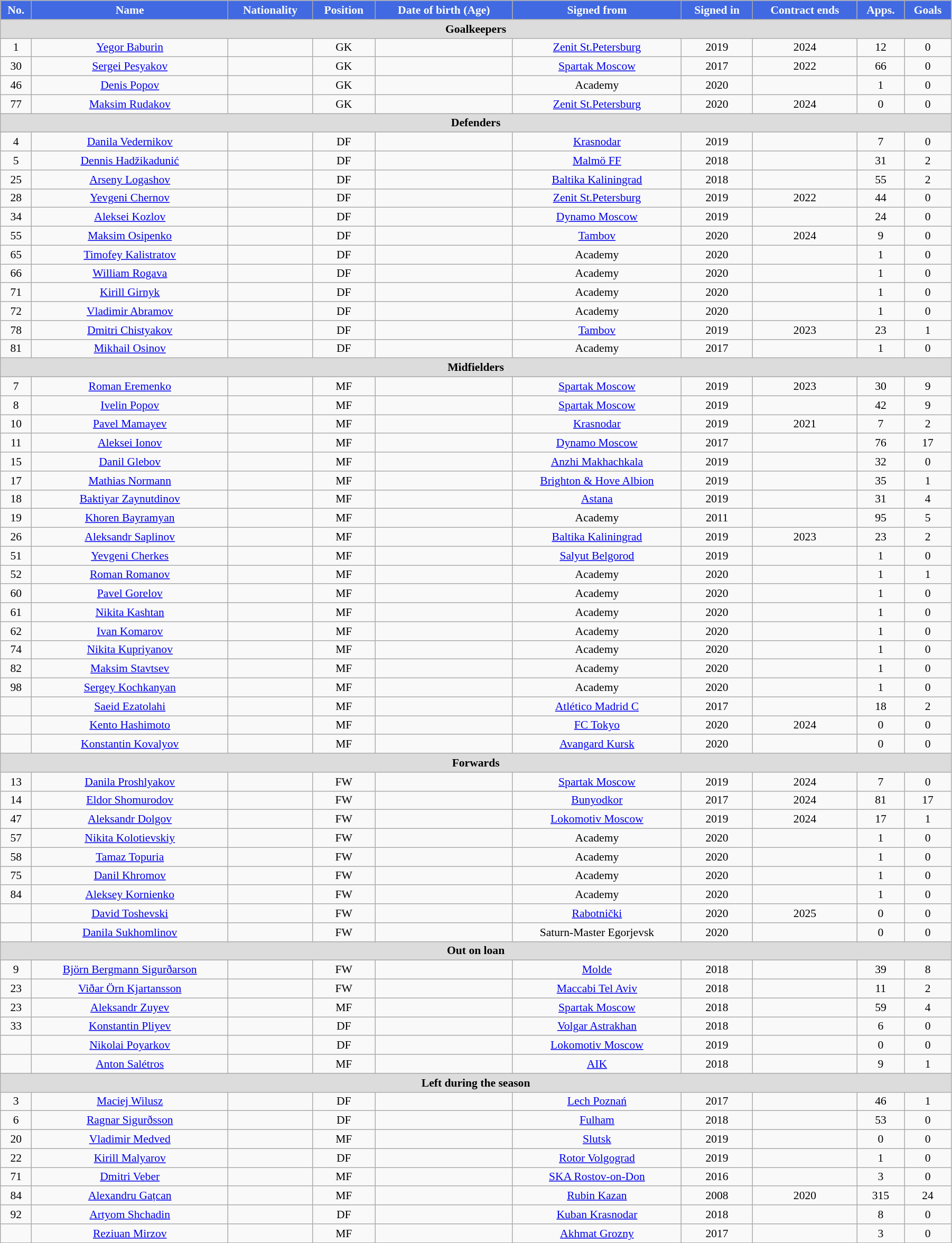<table class="wikitable"  style="text-align:center; font-size:90%; width:95%;">
<tr>
<th style="background:#4169E1; color:white; text-align:center;">No.</th>
<th style="background:#4169E1; color:white; text-align:center;">Name</th>
<th style="background:#4169E1; color:white; text-align:center;">Nationality</th>
<th style="background:#4169E1; color:white; text-align:center;">Position</th>
<th style="background:#4169E1; color:white; text-align:center;">Date of birth (Age)</th>
<th style="background:#4169E1; color:white; text-align:center;">Signed from</th>
<th style="background:#4169E1; color:white; text-align:center;">Signed in</th>
<th style="background:#4169E1; color:white; text-align:center;">Contract ends</th>
<th style="background:#4169E1; color:white; text-align:center;">Apps.</th>
<th style="background:#4169E1; color:white; text-align:center;">Goals</th>
</tr>
<tr>
<th colspan="11"  style="background:#dcdcdc; text-align:center;">Goalkeepers</th>
</tr>
<tr>
<td>1</td>
<td><a href='#'>Yegor Baburin</a></td>
<td></td>
<td>GK</td>
<td></td>
<td><a href='#'>Zenit St.Petersburg</a></td>
<td>2019</td>
<td>2024</td>
<td>12</td>
<td>0</td>
</tr>
<tr>
<td>30</td>
<td><a href='#'>Sergei Pesyakov</a></td>
<td></td>
<td>GK</td>
<td></td>
<td><a href='#'>Spartak Moscow</a></td>
<td>2017</td>
<td>2022</td>
<td>66</td>
<td>0</td>
</tr>
<tr>
<td>46</td>
<td><a href='#'>Denis Popov</a></td>
<td></td>
<td>GK</td>
<td></td>
<td>Academy</td>
<td>2020</td>
<td></td>
<td>1</td>
<td>0</td>
</tr>
<tr>
<td>77</td>
<td><a href='#'>Maksim Rudakov</a></td>
<td></td>
<td>GK</td>
<td></td>
<td><a href='#'>Zenit St.Petersburg</a></td>
<td>2020</td>
<td>2024</td>
<td>0</td>
<td>0</td>
</tr>
<tr>
<th colspan="11"  style="background:#dcdcdc; text-align:center;">Defenders</th>
</tr>
<tr>
<td>4</td>
<td><a href='#'>Danila Vedernikov</a></td>
<td></td>
<td>DF</td>
<td></td>
<td><a href='#'>Krasnodar</a></td>
<td>2019</td>
<td></td>
<td>7</td>
<td>0</td>
</tr>
<tr>
<td>5</td>
<td><a href='#'>Dennis Hadžikadunić</a></td>
<td></td>
<td>DF</td>
<td></td>
<td><a href='#'>Malmö FF</a></td>
<td>2018</td>
<td></td>
<td>31</td>
<td>2</td>
</tr>
<tr>
<td>25</td>
<td><a href='#'>Arseny Logashov</a></td>
<td></td>
<td>DF</td>
<td></td>
<td><a href='#'>Baltika Kaliningrad</a></td>
<td>2018</td>
<td></td>
<td>55</td>
<td>2</td>
</tr>
<tr>
<td>28</td>
<td><a href='#'>Yevgeni Chernov</a></td>
<td></td>
<td>DF</td>
<td></td>
<td><a href='#'>Zenit St.Petersburg</a></td>
<td>2019</td>
<td>2022</td>
<td>44</td>
<td>0</td>
</tr>
<tr>
<td>34</td>
<td><a href='#'>Aleksei Kozlov</a></td>
<td></td>
<td>DF</td>
<td></td>
<td><a href='#'>Dynamo Moscow</a></td>
<td>2019</td>
<td></td>
<td>24</td>
<td>0</td>
</tr>
<tr>
<td>55</td>
<td><a href='#'>Maksim Osipenko</a></td>
<td></td>
<td>DF</td>
<td></td>
<td><a href='#'>Tambov</a></td>
<td>2020</td>
<td>2024</td>
<td>9</td>
<td>0</td>
</tr>
<tr>
<td>65</td>
<td><a href='#'>Timofey Kalistratov</a></td>
<td></td>
<td>DF</td>
<td></td>
<td>Academy</td>
<td>2020</td>
<td></td>
<td>1</td>
<td>0</td>
</tr>
<tr>
<td>66</td>
<td><a href='#'>William Rogava</a></td>
<td></td>
<td>DF</td>
<td></td>
<td>Academy</td>
<td>2020</td>
<td></td>
<td>1</td>
<td>0</td>
</tr>
<tr>
<td>71</td>
<td><a href='#'>Kirill Girnyk</a></td>
<td></td>
<td>DF</td>
<td></td>
<td>Academy</td>
<td>2020</td>
<td></td>
<td>1</td>
<td>0</td>
</tr>
<tr>
<td>72</td>
<td><a href='#'>Vladimir Abramov</a></td>
<td></td>
<td>DF</td>
<td></td>
<td>Academy</td>
<td>2020</td>
<td></td>
<td>1</td>
<td>0</td>
</tr>
<tr>
<td>78</td>
<td><a href='#'>Dmitri Chistyakov</a></td>
<td></td>
<td>DF</td>
<td></td>
<td><a href='#'>Tambov</a></td>
<td>2019</td>
<td>2023</td>
<td>23</td>
<td>1</td>
</tr>
<tr>
<td>81</td>
<td><a href='#'>Mikhail Osinov</a></td>
<td></td>
<td>DF</td>
<td></td>
<td>Academy</td>
<td>2017</td>
<td></td>
<td>1</td>
<td>0</td>
</tr>
<tr>
<th colspan="11"  style="background:#dcdcdc; text-align:center;">Midfielders</th>
</tr>
<tr>
<td>7</td>
<td><a href='#'>Roman Eremenko</a></td>
<td></td>
<td>MF</td>
<td></td>
<td><a href='#'>Spartak Moscow</a></td>
<td>2019</td>
<td>2023</td>
<td>30</td>
<td>9</td>
</tr>
<tr>
<td>8</td>
<td><a href='#'>Ivelin Popov</a></td>
<td></td>
<td>MF</td>
<td></td>
<td><a href='#'>Spartak Moscow</a></td>
<td>2019</td>
<td></td>
<td>42</td>
<td>9</td>
</tr>
<tr>
<td>10</td>
<td><a href='#'>Pavel Mamayev</a></td>
<td></td>
<td>MF</td>
<td></td>
<td><a href='#'>Krasnodar</a></td>
<td>2019</td>
<td>2021</td>
<td>7</td>
<td>2</td>
</tr>
<tr>
<td>11</td>
<td><a href='#'>Aleksei Ionov</a></td>
<td></td>
<td>MF</td>
<td></td>
<td><a href='#'>Dynamo Moscow</a></td>
<td>2017</td>
<td></td>
<td>76</td>
<td>17</td>
</tr>
<tr>
<td>15</td>
<td><a href='#'>Danil Glebov</a></td>
<td></td>
<td>MF</td>
<td></td>
<td><a href='#'>Anzhi Makhachkala</a></td>
<td>2019</td>
<td></td>
<td>32</td>
<td>0</td>
</tr>
<tr>
<td>17</td>
<td><a href='#'>Mathias Normann</a></td>
<td></td>
<td>MF</td>
<td></td>
<td><a href='#'>Brighton & Hove Albion</a></td>
<td>2019</td>
<td></td>
<td>35</td>
<td>1</td>
</tr>
<tr>
<td>18</td>
<td><a href='#'>Baktiyar Zaynutdinov</a></td>
<td></td>
<td>MF</td>
<td></td>
<td><a href='#'>Astana</a></td>
<td>2019</td>
<td></td>
<td>31</td>
<td>4</td>
</tr>
<tr>
<td>19</td>
<td><a href='#'>Khoren Bayramyan</a></td>
<td></td>
<td>MF</td>
<td></td>
<td>Academy</td>
<td>2011</td>
<td></td>
<td>95</td>
<td>5</td>
</tr>
<tr>
<td>26</td>
<td><a href='#'>Aleksandr Saplinov</a></td>
<td></td>
<td>MF</td>
<td></td>
<td><a href='#'>Baltika Kaliningrad</a></td>
<td>2019</td>
<td>2023</td>
<td>23</td>
<td>2</td>
</tr>
<tr>
<td>51</td>
<td><a href='#'>Yevgeni Cherkes</a></td>
<td></td>
<td>MF</td>
<td></td>
<td><a href='#'>Salyut Belgorod</a></td>
<td>2019</td>
<td></td>
<td>1</td>
<td>0</td>
</tr>
<tr>
<td>52</td>
<td><a href='#'>Roman Romanov</a></td>
<td></td>
<td>MF</td>
<td></td>
<td>Academy</td>
<td>2020</td>
<td></td>
<td>1</td>
<td>1</td>
</tr>
<tr>
<td>60</td>
<td><a href='#'>Pavel Gorelov</a></td>
<td></td>
<td>MF</td>
<td></td>
<td>Academy</td>
<td>2020</td>
<td></td>
<td>1</td>
<td>0</td>
</tr>
<tr>
<td>61</td>
<td><a href='#'>Nikita Kashtan</a></td>
<td></td>
<td>MF</td>
<td></td>
<td>Academy</td>
<td>2020</td>
<td></td>
<td>1</td>
<td>0</td>
</tr>
<tr>
<td>62</td>
<td><a href='#'>Ivan Komarov</a></td>
<td></td>
<td>MF</td>
<td></td>
<td>Academy</td>
<td>2020</td>
<td></td>
<td>1</td>
<td>0</td>
</tr>
<tr>
<td>74</td>
<td><a href='#'>Nikita Kupriyanov</a></td>
<td></td>
<td>MF</td>
<td></td>
<td>Academy</td>
<td>2020</td>
<td></td>
<td>1</td>
<td>0</td>
</tr>
<tr>
<td>82</td>
<td><a href='#'>Maksim Stavtsev</a></td>
<td></td>
<td>MF</td>
<td></td>
<td>Academy</td>
<td>2020</td>
<td></td>
<td>1</td>
<td>0</td>
</tr>
<tr>
<td>98</td>
<td><a href='#'>Sergey Kochkanyan</a></td>
<td></td>
<td>MF</td>
<td></td>
<td>Academy</td>
<td>2020</td>
<td></td>
<td>1</td>
<td>0</td>
</tr>
<tr>
<td></td>
<td><a href='#'>Saeid Ezatolahi</a></td>
<td></td>
<td>MF</td>
<td></td>
<td><a href='#'>Atlético Madrid C</a></td>
<td>2017</td>
<td></td>
<td>18</td>
<td>2</td>
</tr>
<tr>
<td></td>
<td><a href='#'>Kento Hashimoto</a></td>
<td></td>
<td>MF</td>
<td></td>
<td><a href='#'>FC Tokyo</a></td>
<td>2020</td>
<td>2024</td>
<td>0</td>
<td>0</td>
</tr>
<tr>
<td></td>
<td><a href='#'>Konstantin Kovalyov</a></td>
<td></td>
<td>MF</td>
<td></td>
<td><a href='#'>Avangard Kursk</a></td>
<td>2020</td>
<td></td>
<td>0</td>
<td>0</td>
</tr>
<tr>
<th colspan="11"  style="background:#dcdcdc; text-align:center;">Forwards</th>
</tr>
<tr>
<td>13</td>
<td><a href='#'>Danila Proshlyakov</a></td>
<td></td>
<td>FW</td>
<td></td>
<td><a href='#'>Spartak Moscow</a></td>
<td>2019</td>
<td>2024</td>
<td>7</td>
<td>0</td>
</tr>
<tr>
<td>14</td>
<td><a href='#'>Eldor Shomurodov</a></td>
<td></td>
<td>FW</td>
<td></td>
<td><a href='#'>Bunyodkor</a></td>
<td>2017</td>
<td>2024</td>
<td>81</td>
<td>17</td>
</tr>
<tr>
<td>47</td>
<td><a href='#'>Aleksandr Dolgov</a></td>
<td></td>
<td>FW</td>
<td></td>
<td><a href='#'>Lokomotiv Moscow</a></td>
<td>2019</td>
<td>2024</td>
<td>17</td>
<td>1</td>
</tr>
<tr>
<td>57</td>
<td><a href='#'>Nikita Kolotievskiy</a></td>
<td></td>
<td>FW</td>
<td></td>
<td>Academy</td>
<td>2020</td>
<td></td>
<td>1</td>
<td>0</td>
</tr>
<tr>
<td>58</td>
<td><a href='#'>Tamaz Topuria</a></td>
<td></td>
<td>FW</td>
<td></td>
<td>Academy</td>
<td>2020</td>
<td></td>
<td>1</td>
<td>0</td>
</tr>
<tr>
<td>75</td>
<td><a href='#'>Danil Khromov</a></td>
<td></td>
<td>FW</td>
<td></td>
<td>Academy</td>
<td>2020</td>
<td></td>
<td>1</td>
<td>0</td>
</tr>
<tr>
<td>84</td>
<td><a href='#'>Aleksey Kornienko</a></td>
<td></td>
<td>FW</td>
<td></td>
<td>Academy</td>
<td>2020</td>
<td></td>
<td>1</td>
<td>0</td>
</tr>
<tr>
<td></td>
<td><a href='#'>David Toshevski</a></td>
<td></td>
<td>FW</td>
<td></td>
<td><a href='#'>Rabotnički</a></td>
<td>2020</td>
<td>2025</td>
<td>0</td>
<td>0</td>
</tr>
<tr>
<td></td>
<td><a href='#'>Danila Sukhomlinov</a></td>
<td></td>
<td>FW</td>
<td></td>
<td>Saturn-Master Egorjevsk</td>
<td>2020</td>
<td></td>
<td>0</td>
<td>0</td>
</tr>
<tr>
<th colspan="11"  style="background:#dcdcdc; text-align:center;">Out on loan</th>
</tr>
<tr>
<td>9</td>
<td><a href='#'>Björn Bergmann Sigurðarson</a></td>
<td></td>
<td>FW</td>
<td></td>
<td><a href='#'>Molde</a></td>
<td>2018</td>
<td></td>
<td>39</td>
<td>8</td>
</tr>
<tr>
<td>23</td>
<td><a href='#'>Viðar Örn Kjartansson</a></td>
<td></td>
<td>FW</td>
<td></td>
<td><a href='#'>Maccabi Tel Aviv</a></td>
<td>2018</td>
<td></td>
<td>11</td>
<td>2</td>
</tr>
<tr>
<td>23</td>
<td><a href='#'>Aleksandr Zuyev</a></td>
<td></td>
<td>MF</td>
<td></td>
<td><a href='#'>Spartak Moscow</a></td>
<td>2018</td>
<td></td>
<td>59</td>
<td>4</td>
</tr>
<tr>
<td>33</td>
<td><a href='#'>Konstantin Pliyev</a></td>
<td></td>
<td>DF</td>
<td></td>
<td><a href='#'>Volgar Astrakhan</a></td>
<td>2018</td>
<td></td>
<td>6</td>
<td>0</td>
</tr>
<tr>
<td></td>
<td><a href='#'>Nikolai Poyarkov</a></td>
<td></td>
<td>DF</td>
<td></td>
<td><a href='#'>Lokomotiv Moscow</a></td>
<td>2019</td>
<td></td>
<td>0</td>
<td>0</td>
</tr>
<tr>
<td></td>
<td><a href='#'>Anton Salétros</a></td>
<td></td>
<td>MF</td>
<td></td>
<td><a href='#'>AIK</a></td>
<td>2018</td>
<td></td>
<td>9</td>
<td>1</td>
</tr>
<tr>
<th colspan="11"  style="background:#dcdcdc; text-align:center;">Left during the season</th>
</tr>
<tr>
<td>3</td>
<td><a href='#'>Maciej Wilusz</a></td>
<td></td>
<td>DF</td>
<td></td>
<td><a href='#'>Lech Poznań</a></td>
<td>2017</td>
<td></td>
<td>46</td>
<td>1</td>
</tr>
<tr>
<td>6</td>
<td><a href='#'>Ragnar Sigurðsson</a></td>
<td></td>
<td>DF</td>
<td></td>
<td><a href='#'>Fulham</a></td>
<td>2018</td>
<td></td>
<td>53</td>
<td>0</td>
</tr>
<tr>
<td>20</td>
<td><a href='#'>Vladimir Medved</a></td>
<td></td>
<td>MF</td>
<td></td>
<td><a href='#'>Slutsk</a></td>
<td>2019</td>
<td></td>
<td>0</td>
<td>0</td>
</tr>
<tr>
<td>22</td>
<td><a href='#'>Kirill Malyarov</a></td>
<td></td>
<td>DF</td>
<td></td>
<td><a href='#'>Rotor Volgograd</a></td>
<td>2019</td>
<td></td>
<td>1</td>
<td>0</td>
</tr>
<tr>
<td>71</td>
<td><a href='#'>Dmitri Veber</a></td>
<td></td>
<td>MF</td>
<td></td>
<td><a href='#'>SKA Rostov-on-Don</a></td>
<td>2016</td>
<td></td>
<td>3</td>
<td>0</td>
</tr>
<tr>
<td>84</td>
<td><a href='#'>Alexandru Gațcan</a></td>
<td></td>
<td>MF</td>
<td></td>
<td><a href='#'>Rubin Kazan</a></td>
<td>2008</td>
<td>2020</td>
<td>315</td>
<td>24</td>
</tr>
<tr>
<td>92</td>
<td><a href='#'>Artyom Shchadin</a></td>
<td></td>
<td>DF</td>
<td></td>
<td><a href='#'>Kuban Krasnodar</a></td>
<td>2018</td>
<td></td>
<td>8</td>
<td>0</td>
</tr>
<tr>
<td></td>
<td><a href='#'>Reziuan Mirzov</a></td>
<td></td>
<td>MF</td>
<td></td>
<td><a href='#'>Akhmat Grozny</a></td>
<td>2017</td>
<td></td>
<td>3</td>
<td>0</td>
</tr>
</table>
